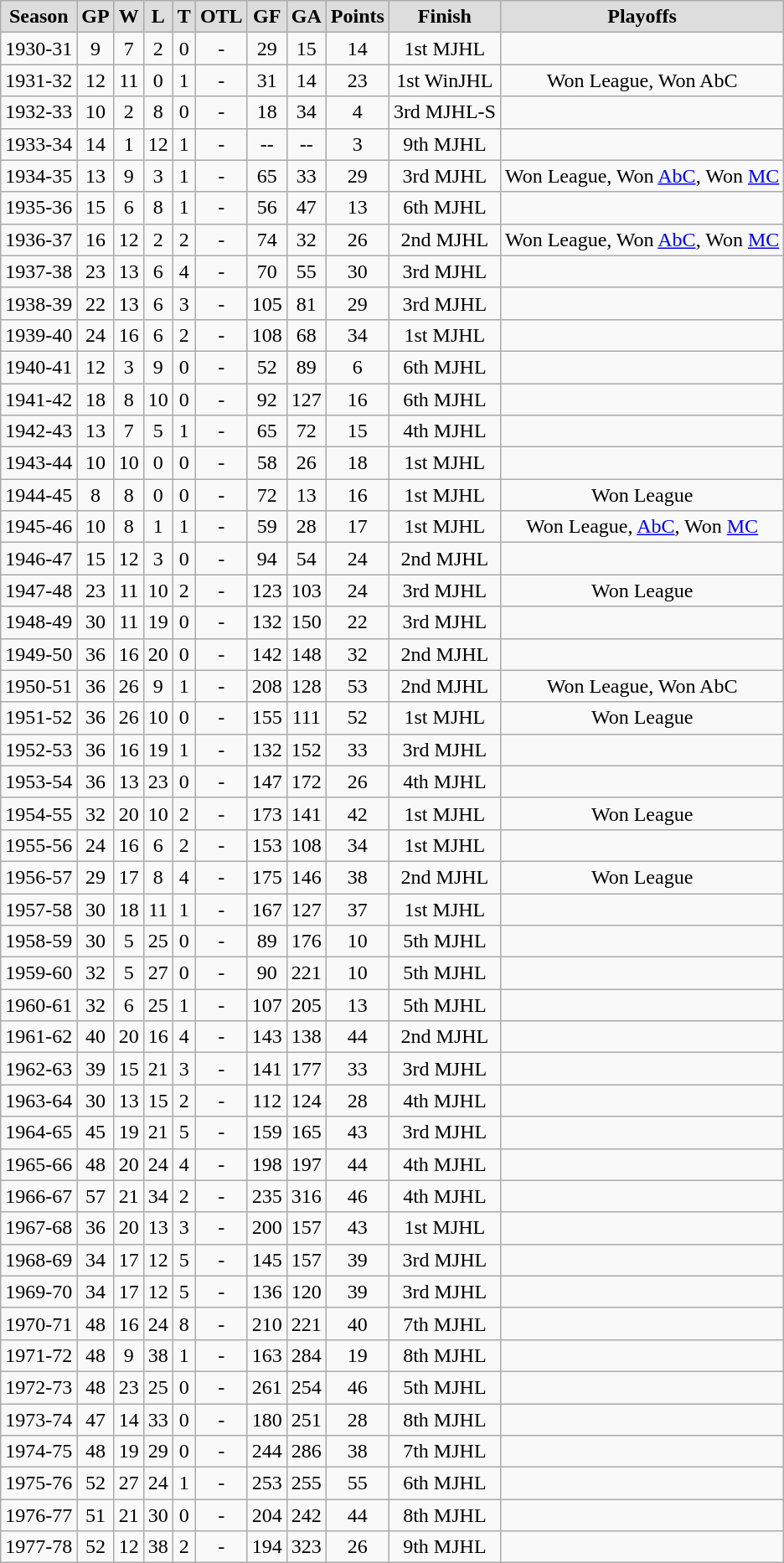<table class="wikitable">
<tr align="center"  bgcolor="#dddddd">
<td><strong>Season</strong></td>
<td><strong>GP </strong></td>
<td><strong> W </strong></td>
<td><strong> L </strong></td>
<td><strong> T </strong></td>
<td><strong>OTL</strong></td>
<td><strong>GF </strong></td>
<td><strong>GA </strong></td>
<td><strong>Points</strong></td>
<td><strong>Finish</strong></td>
<td><strong>Playoffs</strong></td>
</tr>
<tr align="center">
<td>1930-31</td>
<td>9</td>
<td>7</td>
<td>2</td>
<td>0</td>
<td>-</td>
<td>29</td>
<td>15</td>
<td>14</td>
<td>1st MJHL</td>
<td></td>
</tr>
<tr align="center">
<td>1931-32</td>
<td>12</td>
<td>11</td>
<td>0</td>
<td>1</td>
<td>-</td>
<td>31</td>
<td>14</td>
<td>23</td>
<td>1st WinJHL</td>
<td>Won League, Won AbC</td>
</tr>
<tr align="center">
<td>1932-33</td>
<td>10</td>
<td>2</td>
<td>8</td>
<td>0</td>
<td>-</td>
<td>18</td>
<td>34</td>
<td>4</td>
<td>3rd MJHL-S</td>
<td></td>
</tr>
<tr align="center">
<td>1933-34</td>
<td>14</td>
<td>1</td>
<td>12</td>
<td>1</td>
<td>-</td>
<td>--</td>
<td>--</td>
<td>3</td>
<td>9th MJHL</td>
<td></td>
</tr>
<tr align="center">
<td>1934-35</td>
<td>13</td>
<td>9</td>
<td>3</td>
<td>1</td>
<td>-</td>
<td>65</td>
<td>33</td>
<td>29</td>
<td>3rd MJHL</td>
<td>Won League, Won <a href='#'>AbC</a>, Won <a href='#'>MC</a></td>
</tr>
<tr align="center">
<td>1935-36</td>
<td>15</td>
<td>6</td>
<td>8</td>
<td>1</td>
<td>-</td>
<td>56</td>
<td>47</td>
<td>13</td>
<td>6th MJHL</td>
<td></td>
</tr>
<tr align="center">
<td>1936-37</td>
<td>16</td>
<td>12</td>
<td>2</td>
<td>2</td>
<td>-</td>
<td>74</td>
<td>32</td>
<td>26</td>
<td>2nd MJHL</td>
<td>Won League, Won <a href='#'>AbC</a>, Won <a href='#'>MC</a></td>
</tr>
<tr align="center">
<td>1937-38</td>
<td>23</td>
<td>13</td>
<td>6</td>
<td>4</td>
<td>-</td>
<td>70</td>
<td>55</td>
<td>30</td>
<td>3rd MJHL</td>
<td></td>
</tr>
<tr align="center">
<td>1938-39</td>
<td>22</td>
<td>13</td>
<td>6</td>
<td>3</td>
<td>-</td>
<td>105</td>
<td>81</td>
<td>29</td>
<td>3rd MJHL</td>
<td></td>
</tr>
<tr align="center">
<td>1939-40</td>
<td>24</td>
<td>16</td>
<td>6</td>
<td>2</td>
<td>-</td>
<td>108</td>
<td>68</td>
<td>34</td>
<td>1st MJHL</td>
<td></td>
</tr>
<tr align="center">
<td>1940-41</td>
<td>12</td>
<td>3</td>
<td>9</td>
<td>0</td>
<td>-</td>
<td>52</td>
<td>89</td>
<td>6</td>
<td>6th MJHL</td>
<td></td>
</tr>
<tr align="center">
<td>1941-42</td>
<td>18</td>
<td>8</td>
<td>10</td>
<td>0</td>
<td>-</td>
<td>92</td>
<td>127</td>
<td>16</td>
<td>6th MJHL</td>
<td></td>
</tr>
<tr align="center">
<td>1942-43</td>
<td>13</td>
<td>7</td>
<td>5</td>
<td>1</td>
<td>-</td>
<td>65</td>
<td>72</td>
<td>15</td>
<td>4th MJHL</td>
<td></td>
</tr>
<tr align="center">
<td>1943-44</td>
<td>10</td>
<td>10</td>
<td>0</td>
<td>0</td>
<td>-</td>
<td>58</td>
<td>26</td>
<td>18</td>
<td>1st MJHL</td>
<td></td>
</tr>
<tr align="center">
<td>1944-45</td>
<td>8</td>
<td>8</td>
<td>0</td>
<td>0</td>
<td>-</td>
<td>72</td>
<td>13</td>
<td>16</td>
<td>1st MJHL</td>
<td>Won League</td>
</tr>
<tr align="center">
<td>1945-46</td>
<td>10</td>
<td>8</td>
<td>1</td>
<td>1</td>
<td>-</td>
<td>59</td>
<td>28</td>
<td>17</td>
<td>1st MJHL</td>
<td>Won League, <a href='#'>AbC</a>, Won <a href='#'>MC</a></td>
</tr>
<tr align="center">
<td>1946-47</td>
<td>15</td>
<td>12</td>
<td>3</td>
<td>0</td>
<td>-</td>
<td>94</td>
<td>54</td>
<td>24</td>
<td>2nd MJHL</td>
<td></td>
</tr>
<tr align="center">
<td>1947-48</td>
<td>23</td>
<td>11</td>
<td>10</td>
<td>2</td>
<td>-</td>
<td>123</td>
<td>103</td>
<td>24</td>
<td>3rd MJHL</td>
<td>Won League</td>
</tr>
<tr align="center">
<td>1948-49</td>
<td>30</td>
<td>11</td>
<td>19</td>
<td>0</td>
<td>-</td>
<td>132</td>
<td>150</td>
<td>22</td>
<td>3rd MJHL</td>
<td></td>
</tr>
<tr align="center">
<td>1949-50</td>
<td>36</td>
<td>16</td>
<td>20</td>
<td>0</td>
<td>-</td>
<td>142</td>
<td>148</td>
<td>32</td>
<td>2nd MJHL</td>
<td></td>
</tr>
<tr align="center">
<td>1950-51</td>
<td>36</td>
<td>26</td>
<td>9</td>
<td>1</td>
<td>-</td>
<td>208</td>
<td>128</td>
<td>53</td>
<td>2nd MJHL</td>
<td>Won League, Won AbC</td>
</tr>
<tr align="center">
<td>1951-52</td>
<td>36</td>
<td>26</td>
<td>10</td>
<td>0</td>
<td>-</td>
<td>155</td>
<td>111</td>
<td>52</td>
<td>1st MJHL</td>
<td>Won League</td>
</tr>
<tr align="center">
<td>1952-53</td>
<td>36</td>
<td>16</td>
<td>19</td>
<td>1</td>
<td>-</td>
<td>132</td>
<td>152</td>
<td>33</td>
<td>3rd MJHL</td>
<td></td>
</tr>
<tr align="center">
<td>1953-54</td>
<td>36</td>
<td>13</td>
<td>23</td>
<td>0</td>
<td>-</td>
<td>147</td>
<td>172</td>
<td>26</td>
<td>4th MJHL</td>
<td></td>
</tr>
<tr align="center">
<td>1954-55</td>
<td>32</td>
<td>20</td>
<td>10</td>
<td>2</td>
<td>-</td>
<td>173</td>
<td>141</td>
<td>42</td>
<td>1st MJHL</td>
<td>Won League</td>
</tr>
<tr align="center">
<td>1955-56</td>
<td>24</td>
<td>16</td>
<td>6</td>
<td>2</td>
<td>-</td>
<td>153</td>
<td>108</td>
<td>34</td>
<td>1st MJHL</td>
<td></td>
</tr>
<tr align="center">
<td>1956-57</td>
<td>29</td>
<td>17</td>
<td>8</td>
<td>4</td>
<td>-</td>
<td>175</td>
<td>146</td>
<td>38</td>
<td>2nd MJHL</td>
<td>Won League</td>
</tr>
<tr align="center">
<td>1957-58</td>
<td>30</td>
<td>18</td>
<td>11</td>
<td>1</td>
<td>-</td>
<td>167</td>
<td>127</td>
<td>37</td>
<td>1st MJHL</td>
<td></td>
</tr>
<tr align="center">
<td>1958-59</td>
<td>30</td>
<td>5</td>
<td>25</td>
<td>0</td>
<td>-</td>
<td>89</td>
<td>176</td>
<td>10</td>
<td>5th MJHL</td>
<td></td>
</tr>
<tr align="center">
<td>1959-60</td>
<td>32</td>
<td>5</td>
<td>27</td>
<td>0</td>
<td>-</td>
<td>90</td>
<td>221</td>
<td>10</td>
<td>5th MJHL</td>
<td></td>
</tr>
<tr align="center">
<td>1960-61</td>
<td>32</td>
<td>6</td>
<td>25</td>
<td>1</td>
<td>-</td>
<td>107</td>
<td>205</td>
<td>13</td>
<td>5th MJHL</td>
<td></td>
</tr>
<tr align="center">
<td>1961-62</td>
<td>40</td>
<td>20</td>
<td>16</td>
<td>4</td>
<td>-</td>
<td>143</td>
<td>138</td>
<td>44</td>
<td>2nd MJHL</td>
<td></td>
</tr>
<tr align="center">
<td>1962-63</td>
<td>39</td>
<td>15</td>
<td>21</td>
<td>3</td>
<td>-</td>
<td>141</td>
<td>177</td>
<td>33</td>
<td>3rd MJHL</td>
<td></td>
</tr>
<tr align="center">
<td>1963-64</td>
<td>30</td>
<td>13</td>
<td>15</td>
<td>2</td>
<td>-</td>
<td>112</td>
<td>124</td>
<td>28</td>
<td>4th MJHL</td>
<td></td>
</tr>
<tr align="center">
<td>1964-65</td>
<td>45</td>
<td>19</td>
<td>21</td>
<td>5</td>
<td>-</td>
<td>159</td>
<td>165</td>
<td>43</td>
<td>3rd MJHL</td>
<td></td>
</tr>
<tr align="center">
<td>1965-66</td>
<td>48</td>
<td>20</td>
<td>24</td>
<td>4</td>
<td>-</td>
<td>198</td>
<td>197</td>
<td>44</td>
<td>4th MJHL</td>
<td></td>
</tr>
<tr align="center">
<td>1966-67</td>
<td>57</td>
<td>21</td>
<td>34</td>
<td>2</td>
<td>-</td>
<td>235</td>
<td>316</td>
<td>46</td>
<td>4th MJHL</td>
<td></td>
</tr>
<tr align="center">
<td>1967-68</td>
<td>36</td>
<td>20</td>
<td>13</td>
<td>3</td>
<td>-</td>
<td>200</td>
<td>157</td>
<td>43</td>
<td>1st MJHL</td>
<td></td>
</tr>
<tr align="center">
<td>1968-69</td>
<td>34</td>
<td>17</td>
<td>12</td>
<td>5</td>
<td>-</td>
<td>145</td>
<td>157</td>
<td>39</td>
<td>3rd MJHL</td>
<td></td>
</tr>
<tr align="center">
<td>1969-70</td>
<td>34</td>
<td>17</td>
<td>12</td>
<td>5</td>
<td>-</td>
<td>136</td>
<td>120</td>
<td>39</td>
<td>3rd MJHL</td>
<td></td>
</tr>
<tr align="center">
<td>1970-71</td>
<td>48</td>
<td>16</td>
<td>24</td>
<td>8</td>
<td>-</td>
<td>210</td>
<td>221</td>
<td>40</td>
<td>7th MJHL</td>
<td></td>
</tr>
<tr align="center">
<td>1971-72</td>
<td>48</td>
<td>9</td>
<td>38</td>
<td>1</td>
<td>-</td>
<td>163</td>
<td>284</td>
<td>19</td>
<td>8th MJHL</td>
<td></td>
</tr>
<tr align="center">
<td>1972-73</td>
<td>48</td>
<td>23</td>
<td>25</td>
<td>0</td>
<td>-</td>
<td>261</td>
<td>254</td>
<td>46</td>
<td>5th MJHL</td>
<td></td>
</tr>
<tr align="center">
<td>1973-74</td>
<td>47</td>
<td>14</td>
<td>33</td>
<td>0</td>
<td>-</td>
<td>180</td>
<td>251</td>
<td>28</td>
<td>8th MJHL</td>
<td></td>
</tr>
<tr align="center">
<td>1974-75</td>
<td>48</td>
<td>19</td>
<td>29</td>
<td>0</td>
<td>-</td>
<td>244</td>
<td>286</td>
<td>38</td>
<td>7th MJHL</td>
<td></td>
</tr>
<tr align="center">
<td>1975-76</td>
<td>52</td>
<td>27</td>
<td>24</td>
<td>1</td>
<td>-</td>
<td>253</td>
<td>255</td>
<td>55</td>
<td>6th MJHL</td>
<td></td>
</tr>
<tr align="center">
<td>1976-77</td>
<td>51</td>
<td>21</td>
<td>30</td>
<td>0</td>
<td>-</td>
<td>204</td>
<td>242</td>
<td>44</td>
<td>8th MJHL</td>
<td></td>
</tr>
<tr align="center">
<td>1977-78</td>
<td>52</td>
<td>12</td>
<td>38</td>
<td>2</td>
<td>-</td>
<td>194</td>
<td>323</td>
<td>26</td>
<td>9th MJHL</td>
<td></td>
</tr>
</table>
